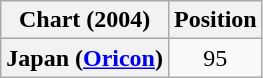<table class="wikitable sortable plainrowheaders">
<tr>
<th scope="col">Chart (2004)</th>
<th scope="col">Position</th>
</tr>
<tr>
<th scope="row">Japan (<a href='#'>Oricon</a>)</th>
<td align="center">95</td>
</tr>
</table>
